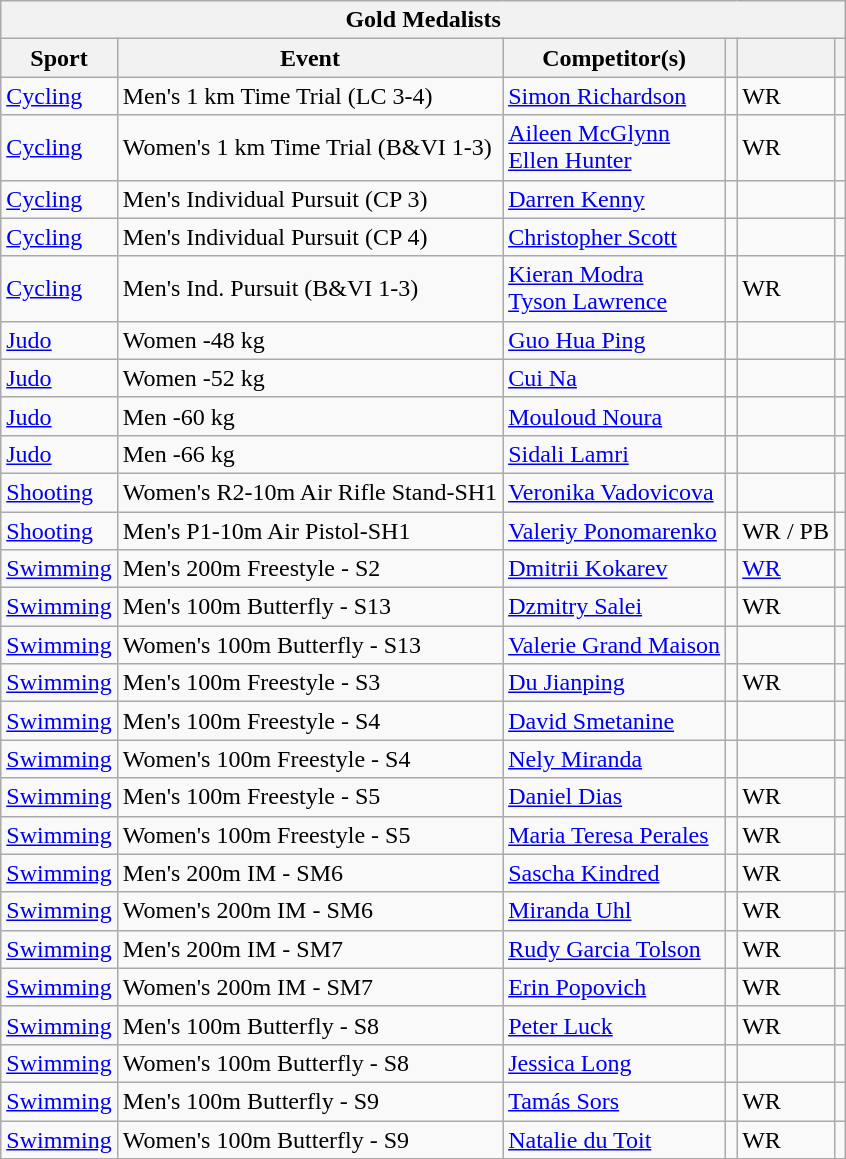<table class="wikitable">
<tr>
<th colspan="6">Gold Medalists</th>
</tr>
<tr>
<th>Sport</th>
<th>Event</th>
<th>Competitor(s)</th>
<th></th>
<th></th>
<th></th>
</tr>
<tr>
<td><a href='#'>Cycling</a></td>
<td>Men's 1 km Time Trial (LC 3-4)</td>
<td><a href='#'>Simon Richardson</a></td>
<td></td>
<td>WR</td>
<td></td>
</tr>
<tr>
<td><a href='#'>Cycling</a></td>
<td>Women's 1 km Time Trial (B&VI 1-3)</td>
<td><a href='#'>Aileen McGlynn</a><br><a href='#'>Ellen Hunter</a></td>
<td></td>
<td>WR</td>
<td></td>
</tr>
<tr>
<td><a href='#'>Cycling</a></td>
<td>Men's Individual Pursuit (CP 3)</td>
<td><a href='#'>Darren Kenny</a></td>
<td></td>
<td></td>
<td></td>
</tr>
<tr>
<td><a href='#'>Cycling</a></td>
<td>Men's Individual Pursuit (CP 4)</td>
<td><a href='#'>Christopher Scott</a></td>
<td></td>
<td></td>
<td></td>
</tr>
<tr>
<td><a href='#'>Cycling</a></td>
<td>Men's Ind. Pursuit (B&VI 1-3)</td>
<td><a href='#'>Kieran Modra</a><br><a href='#'>Tyson Lawrence</a></td>
<td></td>
<td>WR</td>
<td></td>
</tr>
<tr>
<td><a href='#'>Judo</a></td>
<td>Women -48 kg</td>
<td><a href='#'>Guo Hua Ping</a></td>
<td></td>
<td></td>
<td></td>
</tr>
<tr>
<td><a href='#'>Judo</a></td>
<td>Women -52 kg</td>
<td><a href='#'>Cui Na</a></td>
<td></td>
<td></td>
<td></td>
</tr>
<tr>
<td><a href='#'>Judo</a></td>
<td>Men -60 kg</td>
<td><a href='#'>Mouloud Noura</a></td>
<td></td>
<td></td>
<td></td>
</tr>
<tr>
<td><a href='#'>Judo</a></td>
<td>Men -66 kg</td>
<td><a href='#'>Sidali Lamri</a></td>
<td></td>
<td></td>
<td></td>
</tr>
<tr>
<td><a href='#'>Shooting</a></td>
<td>Women's R2-10m Air Rifle Stand-SH1</td>
<td><a href='#'>Veronika Vadovicova</a></td>
<td></td>
<td></td>
<td></td>
</tr>
<tr>
<td><a href='#'>Shooting</a></td>
<td>Men's P1-10m Air Pistol-SH1</td>
<td><a href='#'>Valeriy Ponomarenko</a></td>
<td></td>
<td>WR / PB</td>
<td></td>
</tr>
<tr>
<td><a href='#'>Swimming</a></td>
<td>Men's 200m Freestyle - S2</td>
<td><a href='#'>Dmitrii Kokarev</a></td>
<td></td>
<td><a href='#'>WR</a></td>
<td></td>
</tr>
<tr>
<td><a href='#'>Swimming</a></td>
<td>Men's 100m Butterfly - S13</td>
<td><a href='#'>Dzmitry Salei</a></td>
<td></td>
<td>WR</td>
<td></td>
</tr>
<tr>
<td><a href='#'>Swimming</a></td>
<td>Women's 100m Butterfly - S13</td>
<td><a href='#'>Valerie Grand Maison</a></td>
<td></td>
<td></td>
<td></td>
</tr>
<tr>
<td><a href='#'>Swimming</a></td>
<td>Men's 100m Freestyle - S3</td>
<td><a href='#'>Du Jianping</a></td>
<td></td>
<td>WR</td>
<td></td>
</tr>
<tr>
<td><a href='#'>Swimming</a></td>
<td>Men's 100m Freestyle - S4</td>
<td><a href='#'>David Smetanine</a></td>
<td></td>
<td></td>
<td></td>
</tr>
<tr>
<td><a href='#'>Swimming</a></td>
<td>Women's 100m Freestyle - S4</td>
<td><a href='#'>Nely Miranda</a></td>
<td></td>
<td></td>
<td></td>
</tr>
<tr>
<td><a href='#'>Swimming</a></td>
<td>Men's 100m Freestyle - S5</td>
<td><a href='#'>Daniel Dias</a></td>
<td></td>
<td>WR</td>
<td></td>
</tr>
<tr>
<td><a href='#'>Swimming</a></td>
<td>Women's 100m Freestyle - S5</td>
<td><a href='#'>Maria Teresa Perales</a></td>
<td></td>
<td>WR</td>
<td></td>
</tr>
<tr>
<td><a href='#'>Swimming</a></td>
<td>Men's 200m IM - SM6</td>
<td><a href='#'>Sascha Kindred</a></td>
<td></td>
<td>WR</td>
<td></td>
</tr>
<tr>
<td><a href='#'>Swimming</a></td>
<td>Women's 200m IM - SM6</td>
<td><a href='#'>Miranda Uhl</a></td>
<td></td>
<td>WR</td>
<td></td>
</tr>
<tr>
<td><a href='#'>Swimming</a></td>
<td>Men's 200m IM - SM7</td>
<td><a href='#'>Rudy Garcia Tolson</a></td>
<td></td>
<td>WR</td>
<td></td>
</tr>
<tr>
<td><a href='#'>Swimming</a></td>
<td>Women's 200m IM - SM7</td>
<td><a href='#'>Erin Popovich</a></td>
<td></td>
<td>WR</td>
<td></td>
</tr>
<tr>
<td><a href='#'>Swimming</a></td>
<td>Men's 100m Butterfly - S8</td>
<td><a href='#'>Peter Luck</a></td>
<td></td>
<td>WR</td>
<td></td>
</tr>
<tr>
<td><a href='#'>Swimming</a></td>
<td>Women's 100m Butterfly - S8</td>
<td><a href='#'>Jessica Long</a></td>
<td></td>
<td></td>
<td></td>
</tr>
<tr>
<td><a href='#'>Swimming</a></td>
<td>Men's 100m Butterfly - S9</td>
<td><a href='#'>Tamás Sors</a></td>
<td></td>
<td>WR</td>
<td></td>
</tr>
<tr>
<td><a href='#'>Swimming</a></td>
<td>Women's 100m Butterfly - S9</td>
<td><a href='#'>Natalie du Toit</a></td>
<td></td>
<td>WR</td>
<td></td>
</tr>
</table>
